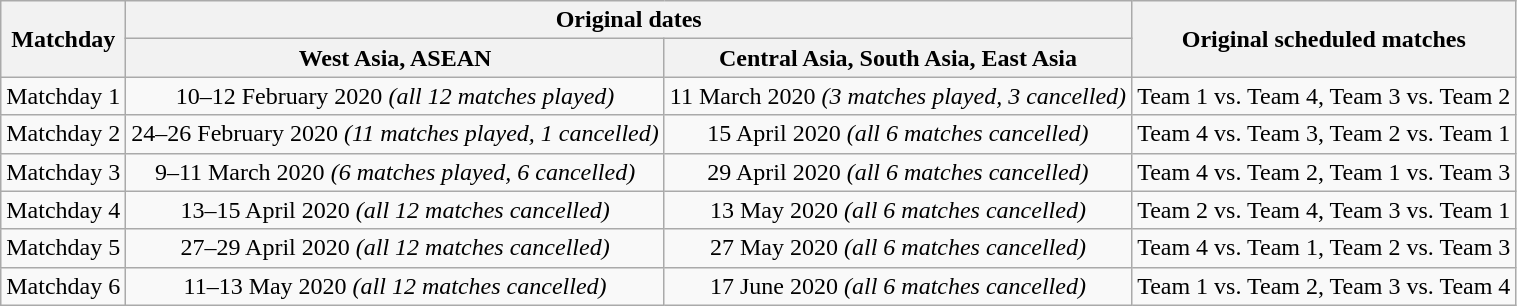<table class="wikitable" style="text-align:center">
<tr>
<th rowspan=2>Matchday</th>
<th colspan=2>Original dates</th>
<th rowspan=2>Original scheduled matches</th>
</tr>
<tr>
<th>West Asia, ASEAN</th>
<th>Central Asia, South Asia, East Asia</th>
</tr>
<tr>
<td>Matchday 1</td>
<td>10–12 February 2020 <em>(all 12 matches played)</em></td>
<td>11 March 2020 <em>(3 matches played, 3 cancelled)</em></td>
<td>Team 1 vs. Team 4, Team 3 vs. Team 2</td>
</tr>
<tr>
<td>Matchday 2</td>
<td>24–26 February 2020 <em>(11 matches played, 1 cancelled)</em></td>
<td>15 April 2020 <em>(all 6 matches cancelled)</em></td>
<td>Team 4 vs. Team 3, Team 2 vs. Team 1</td>
</tr>
<tr>
<td>Matchday 3</td>
<td>9–11 March 2020 <em>(6 matches played, 6 cancelled)</em></td>
<td>29 April 2020 <em>(all 6 matches cancelled)</em></td>
<td>Team 4 vs. Team 2, Team 1 vs. Team 3</td>
</tr>
<tr>
<td>Matchday 4</td>
<td>13–15 April 2020 <em>(all 12 matches cancelled)</em></td>
<td>13 May 2020 <em>(all 6 matches cancelled)</em></td>
<td>Team 2 vs. Team 4, Team 3 vs. Team 1</td>
</tr>
<tr>
<td>Matchday 5</td>
<td>27–29 April 2020 <em>(all 12 matches cancelled)</em></td>
<td>27 May 2020 <em>(all 6 matches cancelled)</em></td>
<td>Team 4 vs. Team 1, Team 2 vs. Team 3</td>
</tr>
<tr>
<td>Matchday 6</td>
<td>11–13 May 2020 <em>(all 12 matches cancelled)</em></td>
<td>17 June 2020 <em>(all 6 matches cancelled)</em></td>
<td>Team 1 vs. Team 2, Team 3 vs. Team 4</td>
</tr>
</table>
